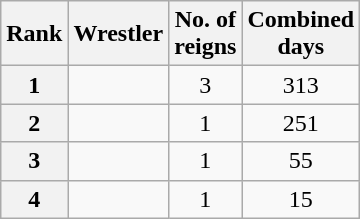<table class="wikitable sortable" style="text-align: center">
<tr>
<th>Rank</th>
<th>Wrestler</th>
<th>No. of<br>reigns</th>
<th>Combined<br>days</th>
</tr>
<tr>
<th>1</th>
<td></td>
<td>3</td>
<td>313</td>
</tr>
<tr>
<th>2</th>
<td></td>
<td>1</td>
<td>251</td>
</tr>
<tr>
<th>3</th>
<td></td>
<td>1</td>
<td>55</td>
</tr>
<tr>
<th>4</th>
<td></td>
<td>1</td>
<td>15</td>
</tr>
</table>
